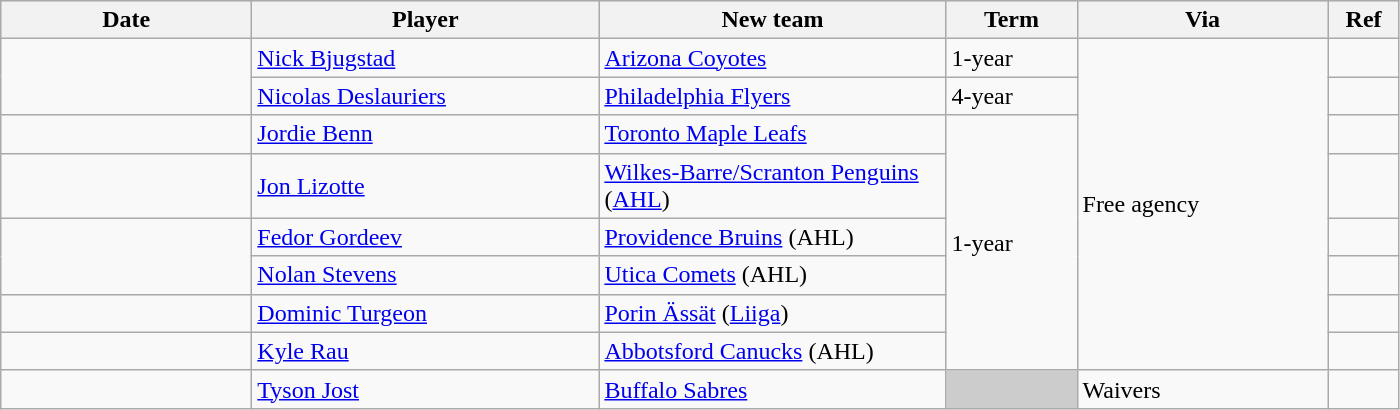<table class="wikitable">
<tr style="background:#ddd; text-align:center;">
<th style="width: 10em;">Date</th>
<th style="width: 14em;">Player</th>
<th style="width: 14em;">New team</th>
<th style="width: 5em;">Term</th>
<th style="width: 10em;">Via</th>
<th style="width: 2.5em;">Ref</th>
</tr>
<tr>
<td rowspan=2></td>
<td><a href='#'>Nick Bjugstad</a></td>
<td><a href='#'>Arizona Coyotes</a></td>
<td>1-year</td>
<td rowspan=8>Free agency</td>
<td></td>
</tr>
<tr>
<td><a href='#'>Nicolas Deslauriers</a></td>
<td><a href='#'>Philadelphia Flyers</a></td>
<td>4-year</td>
<td></td>
</tr>
<tr>
<td></td>
<td><a href='#'>Jordie Benn</a></td>
<td><a href='#'>Toronto Maple Leafs</a></td>
<td rowspan=6>1-year</td>
<td></td>
</tr>
<tr>
<td></td>
<td><a href='#'>Jon Lizotte</a></td>
<td><a href='#'>Wilkes-Barre/Scranton Penguins</a> (<a href='#'>AHL</a>)</td>
<td></td>
</tr>
<tr>
<td rowspan=2></td>
<td><a href='#'>Fedor Gordeev</a></td>
<td><a href='#'>Providence Bruins</a> (AHL)</td>
<td></td>
</tr>
<tr>
<td><a href='#'>Nolan Stevens</a></td>
<td><a href='#'>Utica Comets</a> (AHL)</td>
<td></td>
</tr>
<tr>
<td></td>
<td><a href='#'>Dominic Turgeon</a></td>
<td><a href='#'>Porin Ässät</a> (<a href='#'>Liiga</a>)</td>
<td></td>
</tr>
<tr>
<td></td>
<td><a href='#'>Kyle Rau</a></td>
<td><a href='#'>Abbotsford Canucks</a> (AHL)</td>
<td></td>
</tr>
<tr>
<td></td>
<td><a href='#'>Tyson Jost</a></td>
<td><a href='#'>Buffalo Sabres</a></td>
<td style="background:#ccc;"></td>
<td>Waivers</td>
<td></td>
</tr>
</table>
